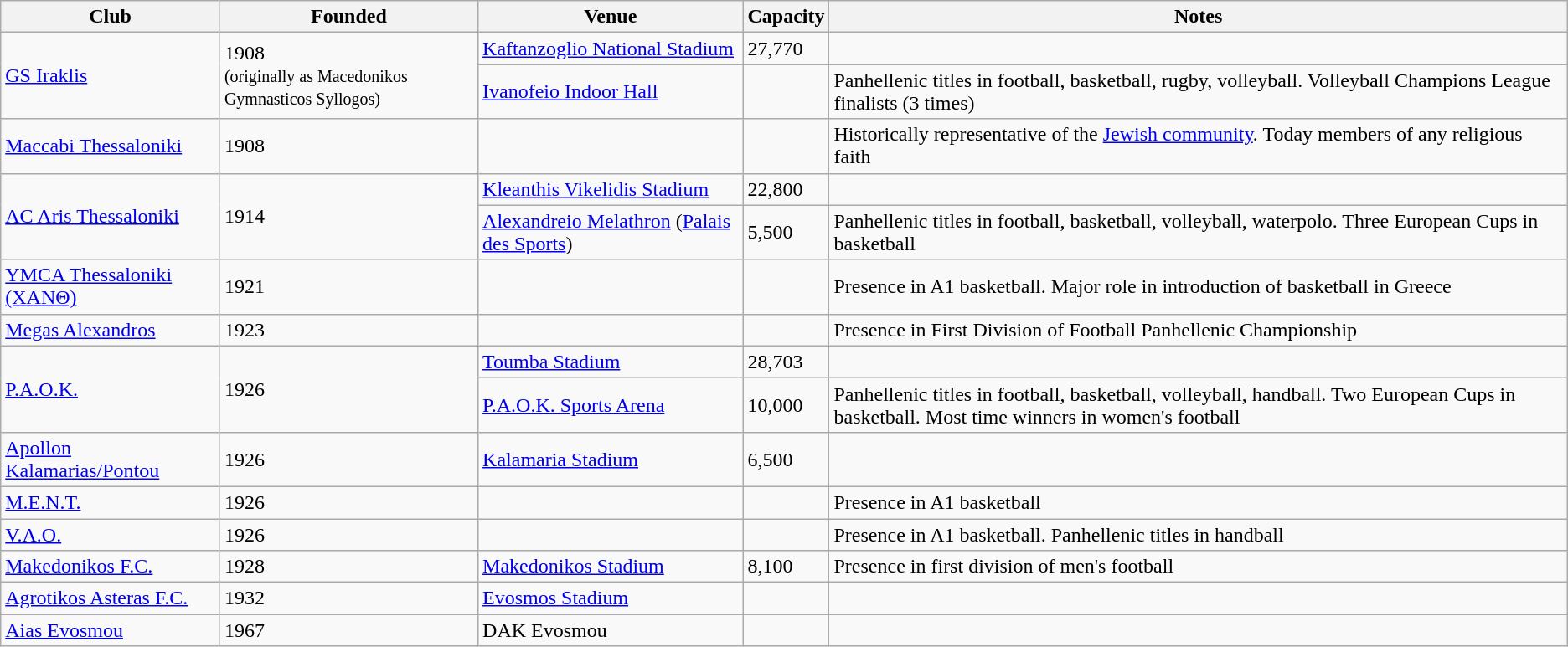<table class="wikitable">
<tr>
<th>Club</th>
<th>Founded</th>
<th>Venue</th>
<th>Capacity</th>
<th>Notes</th>
</tr>
<tr>
<td rowspan=2><a href='#'>GS Iraklis</a></td>
<td rowspan=2>1908<br><small>(originally as Macedonikos Gymnasticos Syllogos)</small></td>
<td><a href='#'>Kaftanzoglio National Stadium</a> </td>
<td>27,770</td>
</tr>
<tr>
<td><a href='#'>Ivanofeio Indoor Hall</a></td>
<td></td>
<td>Panhellenic titles in football, basketball, rugby, volleyball. Volleyball Champions League finalists (3 times)</td>
</tr>
<tr>
<td><a href='#'>Maccabi Thessaloniki</a></td>
<td>1908</td>
<td></td>
<td></td>
<td>Historically representative of the <a href='#'>Jewish community</a>. Today members of any religious faith</td>
</tr>
<tr>
<td rowspan=2><a href='#'>AC Aris Thessaloniki</a></td>
<td rowspan=2>1914</td>
<td><a href='#'>Kleanthis Vikelidis Stadium</a></td>
<td>22,800</td>
</tr>
<tr>
<td><a href='#'>Alexandreio Melathron</a> (<a href='#'>Palais des Sports</a>)</td>
<td>5,500</td>
<td>Panhellenic titles in football, basketball, volleyball, waterpolo. Three European Cups in basketball</td>
</tr>
<tr>
<td><a href='#'>YMCA Thessaloniki (ΧΑΝΘ)</a></td>
<td>1921</td>
<td></td>
<td></td>
<td>Presence in A1 basketball. Major role in introduction of basketball in Greece</td>
</tr>
<tr>
<td><a href='#'>Megas Alexandros</a></td>
<td>1923</td>
<td></td>
<td></td>
<td>Presence in First Division of Football Panhellenic Championship</td>
</tr>
<tr>
<td rowspan=2><a href='#'>P.A.O.K.</a></td>
<td rowspan=2>1926</td>
<td><a href='#'>Toumba Stadium</a></td>
<td>28,703</td>
</tr>
<tr>
<td><a href='#'>P.A.O.K. Sports Arena</a></td>
<td>10,000</td>
<td>Panhellenic titles in football, basketball, volleyball, handball. Two European Cups in basketball. Most time winners in women's football</td>
</tr>
<tr>
<td><a href='#'>Apollon Kalamarias/Pontou</a></td>
<td>1926</td>
<td><a href='#'>Kalamaria Stadium</a></td>
<td>6,500</td>
<td></td>
</tr>
<tr>
<td><a href='#'>M.E.N.T.</a></td>
<td>1926</td>
<td></td>
<td></td>
<td>Presence in A1 basketball</td>
</tr>
<tr>
<td><a href='#'>V.A.O.</a></td>
<td>1926</td>
<td></td>
<td></td>
<td>Presence in A1 basketball. Panhellenic titles in handball</td>
</tr>
<tr>
<td><a href='#'>Makedonikos F.C.</a></td>
<td>1928</td>
<td><a href='#'>Makedonikos Stadium</a></td>
<td>8,100</td>
<td>Presence in first division of men's football</td>
</tr>
<tr>
<td><a href='#'>Agrotikos Asteras F.C.</a></td>
<td>1932</td>
<td><a href='#'>Evosmos Stadium</a></td>
<td></td>
<td></td>
</tr>
<tr>
<td><a href='#'>Aias Evosmou</a></td>
<td>1967</td>
<td>DAK Evosmou</td>
<td></td>
<td></td>
</tr>
</table>
